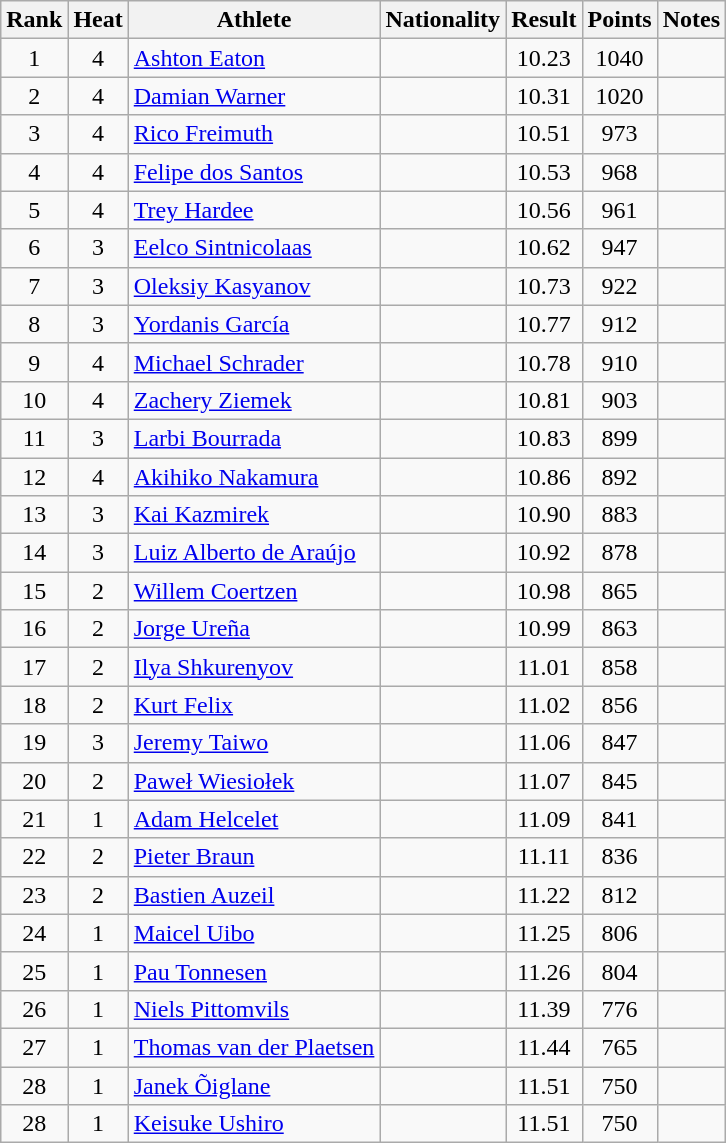<table class="wikitable sortable" style="text-align:center">
<tr>
<th>Rank</th>
<th>Heat</th>
<th>Athlete</th>
<th>Nationality</th>
<th>Result</th>
<th>Points</th>
<th>Notes</th>
</tr>
<tr>
<td>1</td>
<td>4</td>
<td align=left><a href='#'>Ashton Eaton</a></td>
<td align=left></td>
<td>10.23</td>
<td>1040</td>
<td></td>
</tr>
<tr>
<td>2</td>
<td>4</td>
<td align=left><a href='#'>Damian Warner</a></td>
<td align=left></td>
<td>10.31</td>
<td>1020</td>
<td></td>
</tr>
<tr>
<td>3</td>
<td>4</td>
<td align=left><a href='#'>Rico Freimuth</a></td>
<td align=left></td>
<td>10.51</td>
<td>973</td>
<td></td>
</tr>
<tr>
<td>4</td>
<td>4</td>
<td align=left><a href='#'>Felipe dos Santos</a></td>
<td align=left></td>
<td>10.53</td>
<td>968</td>
<td></td>
</tr>
<tr>
<td>5</td>
<td>4</td>
<td align=left><a href='#'>Trey Hardee</a></td>
<td align=left></td>
<td>10.56</td>
<td>961</td>
<td></td>
</tr>
<tr>
<td>6</td>
<td>3</td>
<td align=left><a href='#'>Eelco Sintnicolaas</a></td>
<td align=left></td>
<td>10.62</td>
<td>947</td>
<td></td>
</tr>
<tr>
<td>7</td>
<td>3</td>
<td align=left><a href='#'>Oleksiy Kasyanov</a></td>
<td align=left></td>
<td>10.73</td>
<td>922</td>
<td></td>
</tr>
<tr>
<td>8</td>
<td>3</td>
<td align=left><a href='#'>Yordanis García</a></td>
<td align=left></td>
<td>10.77</td>
<td>912</td>
<td></td>
</tr>
<tr>
<td>9</td>
<td>4</td>
<td align=left><a href='#'>Michael Schrader</a></td>
<td align=left></td>
<td>10.78</td>
<td>910</td>
<td></td>
</tr>
<tr>
<td>10</td>
<td>4</td>
<td align=left><a href='#'>Zachery Ziemek</a></td>
<td align=left></td>
<td>10.81</td>
<td>903</td>
<td></td>
</tr>
<tr>
<td>11</td>
<td>3</td>
<td align=left><a href='#'>Larbi Bourrada</a></td>
<td align=left></td>
<td>10.83</td>
<td>899</td>
<td></td>
</tr>
<tr>
<td>12</td>
<td>4</td>
<td align=left><a href='#'>Akihiko Nakamura</a></td>
<td align=left></td>
<td>10.86</td>
<td>892</td>
<td></td>
</tr>
<tr>
<td>13</td>
<td>3</td>
<td align=left><a href='#'>Kai Kazmirek</a></td>
<td align=left></td>
<td>10.90</td>
<td>883</td>
<td></td>
</tr>
<tr>
<td>14</td>
<td>3</td>
<td align=left><a href='#'>Luiz Alberto de Araújo</a></td>
<td align=left></td>
<td>10.92</td>
<td>878</td>
<td></td>
</tr>
<tr>
<td>15</td>
<td>2</td>
<td align=left><a href='#'>Willem Coertzen</a></td>
<td align=left></td>
<td>10.98</td>
<td>865</td>
<td></td>
</tr>
<tr>
<td>16</td>
<td>2</td>
<td align=left><a href='#'>Jorge Ureña</a></td>
<td align=left></td>
<td>10.99</td>
<td>863</td>
<td></td>
</tr>
<tr>
<td>17</td>
<td>2</td>
<td align=left><a href='#'>Ilya Shkurenyov</a></td>
<td align=left></td>
<td>11.01</td>
<td>858</td>
<td></td>
</tr>
<tr>
<td>18</td>
<td>2</td>
<td align=left><a href='#'>Kurt Felix</a></td>
<td align=left></td>
<td>11.02</td>
<td>856</td>
<td></td>
</tr>
<tr>
<td>19</td>
<td>3</td>
<td align=left><a href='#'>Jeremy Taiwo</a></td>
<td align=left></td>
<td>11.06</td>
<td>847</td>
<td></td>
</tr>
<tr>
<td>20</td>
<td>2</td>
<td align=left><a href='#'>Paweł Wiesiołek</a></td>
<td align=left></td>
<td>11.07</td>
<td>845</td>
<td></td>
</tr>
<tr>
<td>21</td>
<td>1</td>
<td align=left><a href='#'>Adam Helcelet</a></td>
<td align=left></td>
<td>11.09</td>
<td>841</td>
<td></td>
</tr>
<tr>
<td>22</td>
<td>2</td>
<td align=left><a href='#'>Pieter Braun</a></td>
<td align=left></td>
<td>11.11</td>
<td>836</td>
<td></td>
</tr>
<tr>
<td>23</td>
<td>2</td>
<td align=left><a href='#'>Bastien Auzeil</a></td>
<td align=left></td>
<td>11.22</td>
<td>812</td>
<td></td>
</tr>
<tr>
<td>24</td>
<td>1</td>
<td align=left><a href='#'>Maicel Uibo</a></td>
<td align=left></td>
<td>11.25</td>
<td>806</td>
<td></td>
</tr>
<tr>
<td>25</td>
<td>1</td>
<td align=left><a href='#'>Pau Tonnesen</a></td>
<td align=left></td>
<td>11.26</td>
<td>804</td>
<td></td>
</tr>
<tr>
<td>26</td>
<td>1</td>
<td align=left><a href='#'>Niels Pittomvils</a></td>
<td align=left></td>
<td>11.39</td>
<td>776</td>
<td></td>
</tr>
<tr>
<td>27</td>
<td>1</td>
<td align=left><a href='#'>Thomas van der Plaetsen</a></td>
<td align=left></td>
<td>11.44</td>
<td>765</td>
<td></td>
</tr>
<tr>
<td>28</td>
<td>1</td>
<td align=left><a href='#'>Janek Õiglane</a></td>
<td align=left></td>
<td>11.51</td>
<td>750</td>
<td></td>
</tr>
<tr>
<td>28</td>
<td>1</td>
<td align=left><a href='#'>Keisuke Ushiro</a></td>
<td align=left></td>
<td>11.51</td>
<td>750</td>
<td></td>
</tr>
</table>
